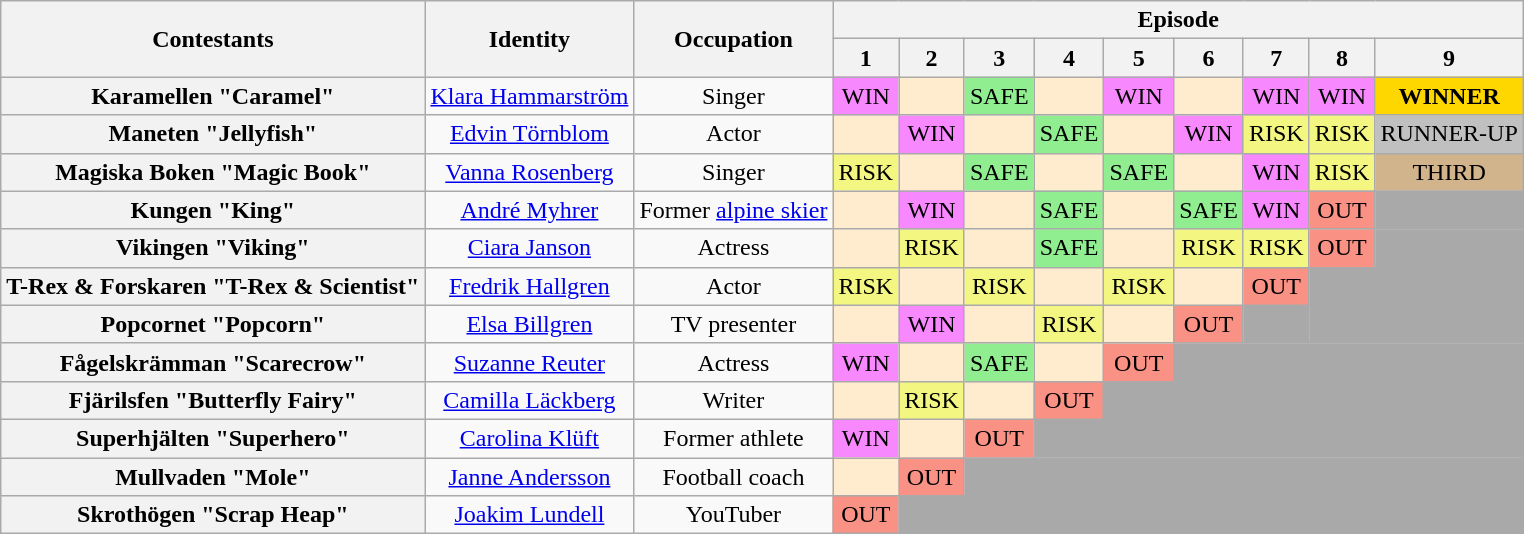<table class="wikitable plainrowheaders" style="text-align: center;">
<tr>
<th rowspan="2">Contestants</th>
<th rowspan="2">Identity</th>
<th rowspan="2">Occupation</th>
<th colspan="9">Episode</th>
</tr>
<tr>
<th rowspan="1">1</th>
<th>2</th>
<th>3</th>
<th>4</th>
<th>5</th>
<th>6</th>
<th>7</th>
<th>8</th>
<th>9</th>
</tr>
<tr>
<th>Karamellen "Caramel"</th>
<td><a href='#'>Klara Hammarström</a></td>
<td>Singer</td>
<td bgcolor="#F888FD">WIN</td>
<td bgcolor="#FFEBCD"></td>
<td bgcolor=lightgreen>SAFE</td>
<td bgcolor="#FFEBCD"></td>
<td bgcolor="#F888FD">WIN</td>
<td bgcolor="#FFEBCD"></td>
<td bgcolor="#F888FD">WIN</td>
<td bgcolor="#F888FD">WIN</td>
<td bgcolor=gold><strong>WINNER</strong></td>
</tr>
<tr>
<th>Maneten "Jellyfish"</th>
<td><a href='#'>Edvin Törnblom</a></td>
<td>Actor</td>
<td bgcolor="#FFEBCD"></td>
<td bgcolor="#F888FD">WIN</td>
<td bgcolor="#FFEBCD"></td>
<td bgcolor=lightgreen>SAFE</td>
<td bgcolor="#FFEBCD"></td>
<td bgcolor="#F888FD">WIN</td>
<td bgcolor="#F3F781">RISK</td>
<td bgcolor="#F3F781">RISK</td>
<td bgcolor=silver>RUNNER-UP</td>
</tr>
<tr>
<th>Magiska Boken "Magic Book"</th>
<td><a href='#'>Vanna Rosenberg</a></td>
<td>Singer</td>
<td bgcolor="#F3F781">RISK</td>
<td bgcolor="#FFEBCD"></td>
<td bgcolor=lightgreen>SAFE</td>
<td bgcolor="#FFEBCD"></td>
<td bgcolor=lightgreen>SAFE</td>
<td bgcolor="#FFEBCD"></td>
<td bgcolor="#F888FD">WIN</td>
<td bgcolor="#F3F781">RISK</td>
<td bgcolor=tan>THIRD</td>
</tr>
<tr>
<th>Kungen "King"</th>
<td><a href='#'>André Myhrer</a></td>
<td>Former <a href='#'>alpine skier</a></td>
<td bgcolor="#FFEBCD"></td>
<td bgcolor="#F888FD">WIN</td>
<td bgcolor="#FFEBCD"></td>
<td bgcolor=lightgreen>SAFE</td>
<td bgcolor="#FFEBCD"></td>
<td bgcolor=lightgreen>SAFE</td>
<td bgcolor="#F888FD">WIN</td>
<td bgcolor="#F99185">OUT</td>
<td colspan="1" bgcolor="darkgrey"></td>
</tr>
<tr>
<th>Vikingen "Viking"</th>
<td><a href='#'>Ciara Janson</a></td>
<td>Actress</td>
<td bgcolor="#FFEBCD"></td>
<td bgcolor="#F3F781">RISK</td>
<td bgcolor="#FFEBCD"></td>
<td bgcolor=lightgreen>SAFE</td>
<td bgcolor="#FFEBCD"></td>
<td bgcolor="#F3F781">RISK</td>
<td bgcolor="#F3F781">RISK</td>
<td bgcolor="#F99185">OUT</td>
<td colspan="1" bgcolor="darkgrey"></td>
</tr>
<tr>
<th>T-Rex & Forskaren "T-Rex & Scientist"</th>
<td><a href='#'>Fredrik Hallgren</a></td>
<td>Actor</td>
<td bgcolor="#F3F781">RISK</td>
<td bgcolor="#FFEBCD"></td>
<td bgcolor="#F3F781">RISK</td>
<td bgcolor="#FFEBCD"></td>
<td bgcolor="#F3F781">RISK</td>
<td bgcolor="#FFEBCD"></td>
<td bgcolor="#F99185">OUT</td>
<td colspan="2" bgcolor="darkgrey"></td>
</tr>
<tr>
<th>Popcornet "Popcorn"</th>
<td><a href='#'>Elsa Billgren</a></td>
<td>TV presenter</td>
<td bgcolor="#FFEBCD"></td>
<td bgcolor="#F888FD">WIN</td>
<td bgcolor="#FFEBCD"></td>
<td bgcolor="#F3F781">RISK</td>
<td bgcolor="#FFEBCD"></td>
<td bgcolor="#F99185">OUT</td>
<td bgcolor="darkgrey"></td>
<td colspan="3" bgcolor="darkgrey"></td>
</tr>
<tr>
<th>Fågelskrämman "Scarecrow"</th>
<td><a href='#'>Suzanne Reuter</a></td>
<td>Actress</td>
<td bgcolor="#F888FD">WIN</td>
<td bgcolor="#FFEBCD"></td>
<td bgcolor=lightgreen>SAFE</td>
<td bgcolor="#FFEBCD"></td>
<td bgcolor=#F99185>OUT</td>
<td colspan="4" bgcolor="darkgrey"></td>
</tr>
<tr>
<th>Fjärilsfen "Butterfly Fairy"</th>
<td><a href='#'>Camilla Läckberg</a></td>
<td>Writer</td>
<td bgcolor="#FFEBCD"></td>
<td bgcolor="#F3F781">RISK</td>
<td bgcolor="#FFEBCD"></td>
<td bgcolor=#F99185>OUT</td>
<td colspan="5" bgcolor="darkgrey"></td>
</tr>
<tr>
<th>Superhjälten "Superhero"</th>
<td><a href='#'>Carolina Klüft</a></td>
<td>Former athlete</td>
<td bgcolor="#F888FD">WIN</td>
<td bgcolor="#FFEBCD"></td>
<td bgcolor=#F99185>OUT</td>
<td colspan="6" bgcolor="darkgrey"></td>
</tr>
<tr>
<th>Mullvaden "Mole"</th>
<td><a href='#'>Janne Andersson</a></td>
<td>Football coach</td>
<td bgcolor="#FFEBCD"></td>
<td bgcolor="#F99185">OUT</td>
<td colspan="7" bgcolor="darkgrey"></td>
</tr>
<tr>
<th>Skrothögen "Scrap Heap"</th>
<td><a href='#'>Joakim Lundell</a></td>
<td>YouTuber</td>
<td bgcolor=#F99185>OUT</td>
<td colspan="8" bgcolor="darkgrey"></td>
</tr>
</table>
